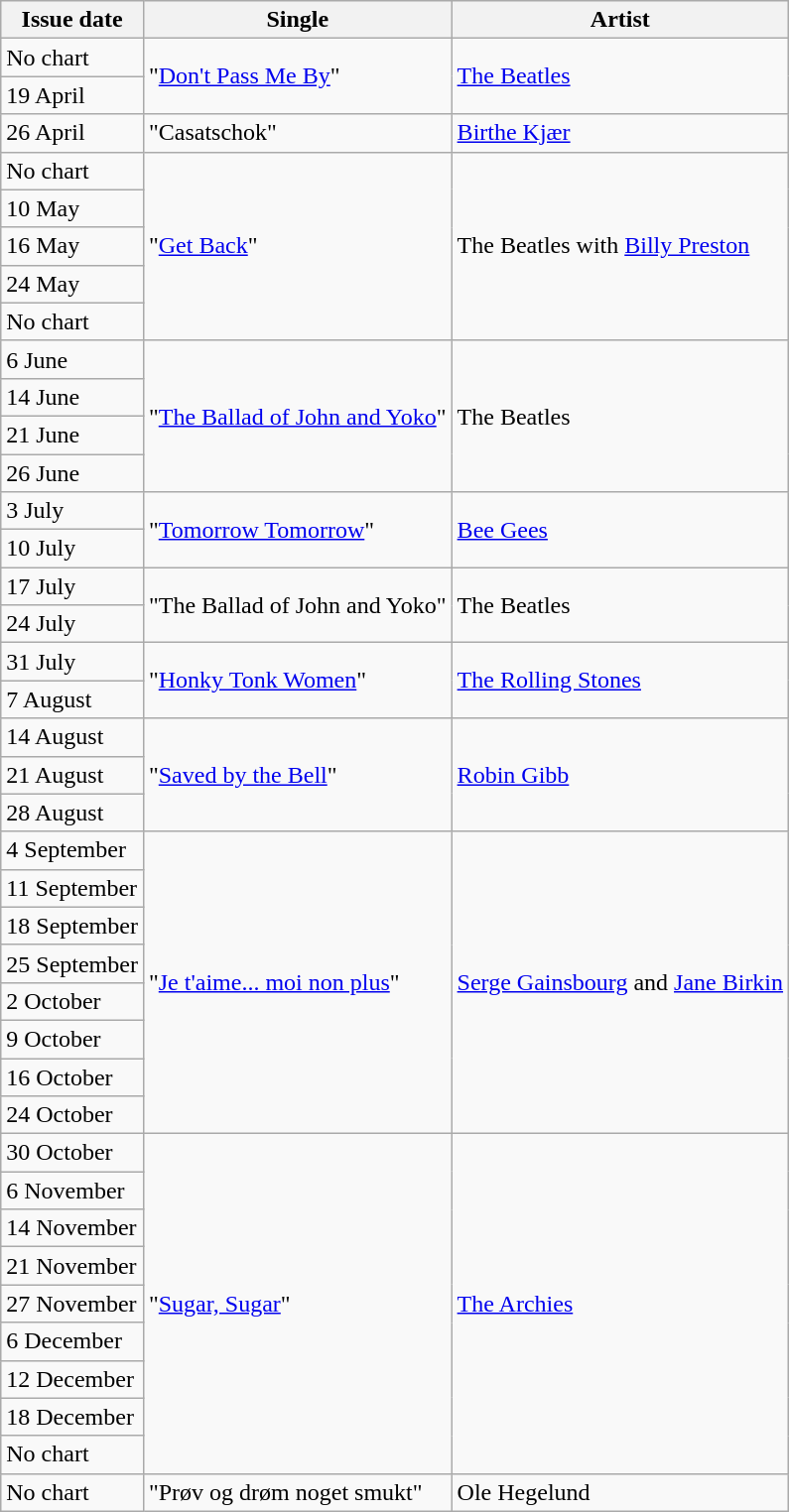<table class="wikitable plainrowheaders">
<tr>
<th>Issue date</th>
<th>Single</th>
<th>Artist</th>
</tr>
<tr>
<td>No chart</td>
<td rowspan="2">"<a href='#'>Don't Pass Me By</a>"</td>
<td rowspan="2"><a href='#'>The Beatles</a></td>
</tr>
<tr>
<td>19 April</td>
</tr>
<tr>
<td>26 April</td>
<td>"Casatschok"</td>
<td><a href='#'>Birthe Kjær</a></td>
</tr>
<tr>
<td>No chart</td>
<td rowspan="5">"<a href='#'>Get Back</a>"</td>
<td rowspan="5">The Beatles with <a href='#'>Billy Preston</a></td>
</tr>
<tr>
<td>10 May</td>
</tr>
<tr>
<td>16 May</td>
</tr>
<tr>
<td>24 May</td>
</tr>
<tr>
<td>No chart</td>
</tr>
<tr>
<td>6 June</td>
<td rowspan="4">"<a href='#'>The Ballad of John and Yoko</a>"</td>
<td rowspan="4">The Beatles</td>
</tr>
<tr>
<td>14 June</td>
</tr>
<tr>
<td>21 June</td>
</tr>
<tr>
<td>26 June</td>
</tr>
<tr>
<td>3 July</td>
<td rowspan="2">"<a href='#'>Tomorrow Tomorrow</a>"</td>
<td rowspan="2"><a href='#'>Bee Gees</a></td>
</tr>
<tr>
<td>10 July</td>
</tr>
<tr>
<td>17 July</td>
<td rowspan="2">"The Ballad of John and Yoko"</td>
<td rowspan="2">The Beatles</td>
</tr>
<tr>
<td>24 July</td>
</tr>
<tr>
<td>31 July</td>
<td rowspan="2">"<a href='#'>Honky Tonk Women</a>"</td>
<td rowspan="2"><a href='#'>The Rolling Stones</a></td>
</tr>
<tr>
<td>7 August</td>
</tr>
<tr>
<td>14 August</td>
<td rowspan="3">"<a href='#'>Saved by the Bell</a>"</td>
<td rowspan="3"><a href='#'>Robin Gibb</a></td>
</tr>
<tr>
<td>21 August</td>
</tr>
<tr>
<td>28 August</td>
</tr>
<tr>
<td>4 September</td>
<td rowspan="8">"<a href='#'>Je t'aime... moi non plus</a>"</td>
<td rowspan="8"><a href='#'>Serge Gainsbourg</a> and <a href='#'>Jane Birkin</a></td>
</tr>
<tr>
<td>11 September</td>
</tr>
<tr>
<td>18 September</td>
</tr>
<tr>
<td>25 September</td>
</tr>
<tr>
<td>2 October</td>
</tr>
<tr>
<td>9 October</td>
</tr>
<tr>
<td>16 October</td>
</tr>
<tr>
<td>24 October</td>
</tr>
<tr>
<td>30 October</td>
<td rowspan="9">"<a href='#'>Sugar, Sugar</a>"</td>
<td rowspan="9"><a href='#'>The Archies</a></td>
</tr>
<tr>
<td>6 November</td>
</tr>
<tr>
<td>14 November</td>
</tr>
<tr>
<td>21 November</td>
</tr>
<tr>
<td>27 November</td>
</tr>
<tr>
<td>6 December</td>
</tr>
<tr>
<td>12 December</td>
</tr>
<tr>
<td>18 December</td>
</tr>
<tr>
<td>No chart</td>
</tr>
<tr>
<td>No chart</td>
<td>"Prøv og drøm noget smukt"</td>
<td>Ole Hegelund</td>
</tr>
</table>
